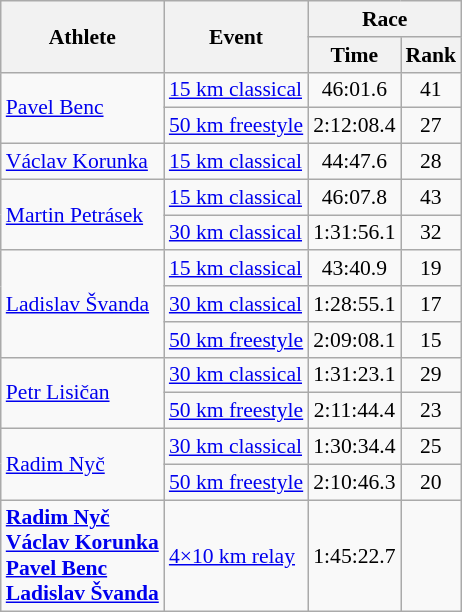<table class="wikitable" style="font-size:90%">
<tr>
<th rowspan="2">Athlete</th>
<th rowspan="2">Event</th>
<th colspan="2">Race</th>
</tr>
<tr>
<th>Time</th>
<th>Rank</th>
</tr>
<tr align="center">
<td align="left" rowspan=2><a href='#'>Pavel Benc</a></td>
<td align="left"><a href='#'>15 km classical</a></td>
<td>46:01.6</td>
<td>41</td>
</tr>
<tr align="center">
<td align="left"><a href='#'>50 km freestyle</a></td>
<td>2:12:08.4</td>
<td>27</td>
</tr>
<tr align="center">
<td align="left"><a href='#'>Václav Korunka</a></td>
<td align="left"><a href='#'>15 km classical</a></td>
<td>44:47.6</td>
<td>28</td>
</tr>
<tr align="center">
<td align="left" rowspan=2><a href='#'>Martin Petrásek</a></td>
<td align="left"><a href='#'>15 km classical</a></td>
<td>46:07.8</td>
<td>43</td>
</tr>
<tr align="center">
<td align="left"><a href='#'>30 km classical</a></td>
<td>1:31:56.1</td>
<td>32</td>
</tr>
<tr align="center">
<td align="left" rowspan=3><a href='#'>Ladislav Švanda</a></td>
<td align="left"><a href='#'>15 km classical</a></td>
<td>43:40.9</td>
<td>19</td>
</tr>
<tr align="center">
<td align="left"><a href='#'>30 km classical</a></td>
<td>1:28:55.1</td>
<td>17</td>
</tr>
<tr align="center">
<td align="left"><a href='#'>50 km freestyle</a></td>
<td>2:09:08.1</td>
<td>15</td>
</tr>
<tr align="center">
<td align="left" rowspan=2><a href='#'>Petr Lisičan</a></td>
<td align="left"><a href='#'>30 km classical</a></td>
<td>1:31:23.1</td>
<td>29</td>
</tr>
<tr align="center">
<td align="left"><a href='#'>50 km freestyle</a></td>
<td>2:11:44.4</td>
<td>23</td>
</tr>
<tr align="center">
<td align="left" rowspan=2><a href='#'>Radim Nyč</a></td>
<td align="left"><a href='#'>30 km classical</a></td>
<td>1:30:34.4</td>
<td>25</td>
</tr>
<tr align="center">
<td align="left"><a href='#'>50 km freestyle</a></td>
<td>2:10:46.3</td>
<td>20</td>
</tr>
<tr align="center">
<td align="left"><strong><a href='#'>Radim Nyč</a> <br> <a href='#'>Václav Korunka</a> <br> <a href='#'>Pavel Benc</a> <br> <a href='#'>Ladislav Švanda</a></strong></td>
<td align="left"><a href='#'>4×10 km relay</a></td>
<td>1:45:22.7</td>
<td></td>
</tr>
</table>
